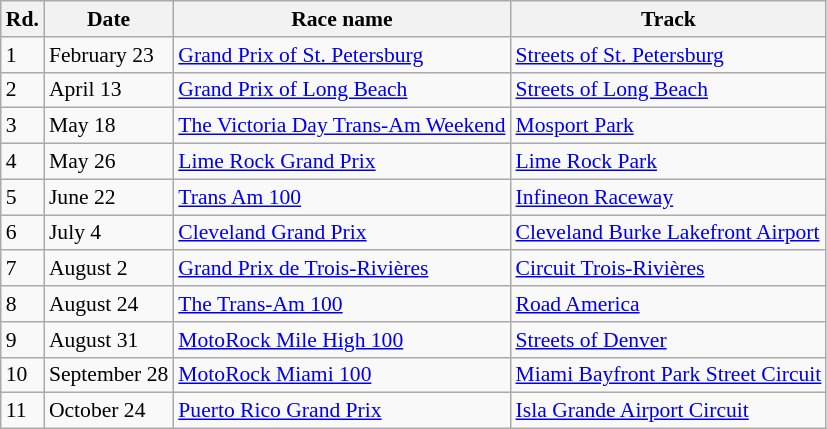<table class="wikitable" style="font-size: 90%;">
<tr>
<th>Rd.</th>
<th>Date</th>
<th>Race name</th>
<th>Track</th>
</tr>
<tr>
<td>1</td>
<td>February 23</td>
<td><a href='#'>Grand Prix of St. Petersburg</a></td>
<td> <a href='#'>Streets of St. Petersburg</a></td>
</tr>
<tr>
<td>2</td>
<td>April 13</td>
<td><a href='#'>Grand Prix of Long Beach</a></td>
<td> <a href='#'>Streets of Long Beach</a></td>
</tr>
<tr>
<td>3</td>
<td>May 18</td>
<td><a href='#'>The Victoria Day Trans-Am Weekend</a></td>
<td> <a href='#'>Mosport Park</a></td>
</tr>
<tr>
<td>4</td>
<td>May 26</td>
<td><a href='#'>Lime Rock Grand Prix</a></td>
<td> <a href='#'>Lime Rock Park</a></td>
</tr>
<tr>
<td>5</td>
<td>June 22</td>
<td><a href='#'>Trans Am 100</a></td>
<td> <a href='#'>Infineon Raceway</a></td>
</tr>
<tr>
<td>6</td>
<td>July 4</td>
<td><a href='#'>Cleveland Grand Prix</a></td>
<td> <a href='#'>Cleveland Burke Lakefront Airport</a></td>
</tr>
<tr>
<td>7</td>
<td>August 2</td>
<td><a href='#'>Grand Prix de Trois-Rivières</a></td>
<td> <a href='#'>Circuit Trois-Rivières</a></td>
</tr>
<tr>
<td>8</td>
<td>August 24</td>
<td><a href='#'>The Trans-Am 100</a></td>
<td> <a href='#'>Road America</a></td>
</tr>
<tr>
<td>9</td>
<td>August 31</td>
<td><a href='#'>MotoRock Mile High 100</a></td>
<td> <a href='#'>Streets of Denver</a></td>
</tr>
<tr>
<td>10</td>
<td>September 28</td>
<td><a href='#'>MotoRock Miami 100</a></td>
<td> <a href='#'>Miami Bayfront Park Street Circuit</a></td>
</tr>
<tr>
<td>11</td>
<td>October 24</td>
<td><a href='#'>Puerto Rico Grand Prix</a></td>
<td> <a href='#'>Isla Grande Airport Circuit</a></td>
</tr>
</table>
